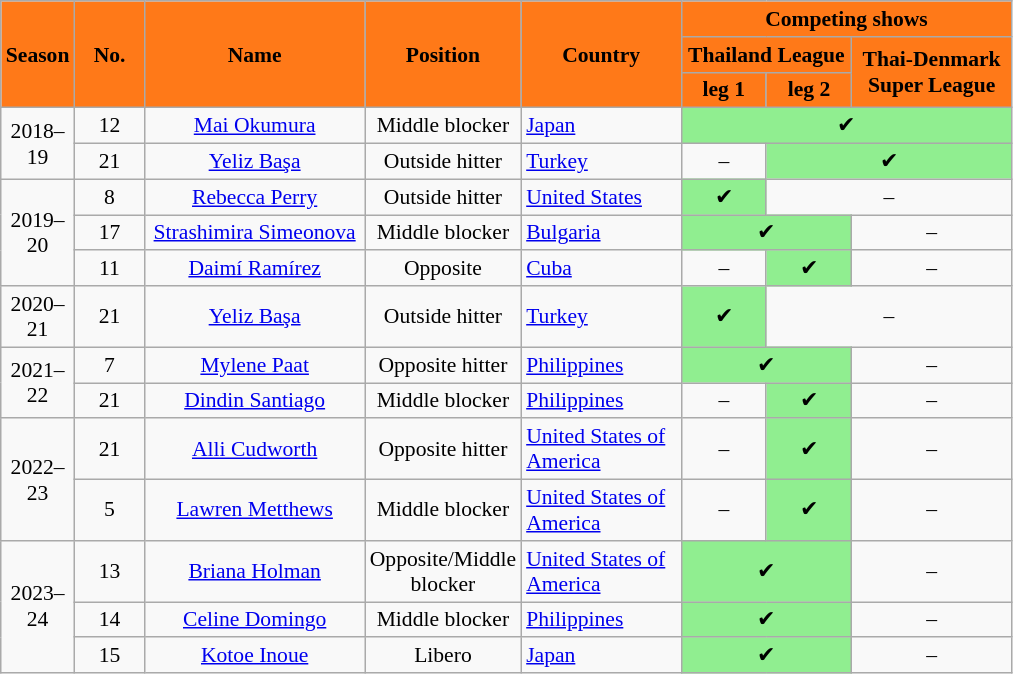<table class="wikitable" style="text-align:center;font-size:90%;">
<tr style= "background: #FF7918; font-weight:bold;">
<td rowspan="3" width="40">Season</td>
<td rowspan="3" width="40">No.</td>
<td rowspan="3" width="140">Name</td>
<td rowspan="3" width="40">Position</td>
<td rowspan="3" width="100">Country</td>
<td colspan="3">Competing shows</td>
</tr>
<tr style= "background: #FF7918; font-weight:bold;">
<td colspan="2" width="100">Thailand League</td>
<td rowspan="2" width="100">Thai-Denmark Super League</td>
</tr>
<tr style= "background: #FF7918; font-weight:bold;">
<td width="50">leg 1</td>
<td width="50">leg 2</td>
</tr>
<tr>
<td rowspan="2">2018–19</td>
<td>12</td>
<td><a href='#'>Mai Okumura</a></td>
<td>Middle blocker</td>
<td align="left"> <a href='#'>Japan</a></td>
<td colspan="3" style="background:lightgreen; text-align:center;">✔</td>
</tr>
<tr>
<td>21</td>
<td><a href='#'>Yeliz Başa</a></td>
<td>Outside hitter</td>
<td align="left"> <a href='#'>Turkey</a></td>
<td>–</td>
<td colspan="2" style="background:lightgreen; text-align:center;">✔</td>
</tr>
<tr>
<td rowspan="3">2019–20</td>
<td>8</td>
<td><a href='#'>Rebecca Perry</a></td>
<td>Outside hitter</td>
<td align="left"> <a href='#'>United States</a></td>
<td style="background:lightgreen; text-align:center;">✔</td>
<td colspan="2">–</td>
</tr>
<tr>
<td>17</td>
<td><a href='#'>Strashimira Simeonova</a></td>
<td>Middle blocker</td>
<td align="left"> <a href='#'>Bulgaria</a></td>
<td colspan="2" style="background:lightgreen; text-align:center;">✔</td>
<td>–</td>
</tr>
<tr>
<td>11</td>
<td><a href='#'>Daimí Ramírez</a></td>
<td>Opposite</td>
<td align="left"> <a href='#'>Cuba</a></td>
<td>–</td>
<td style="background:lightgreen; text-align:center;">✔</td>
<td>–</td>
</tr>
<tr>
<td>2020–21</td>
<td>21</td>
<td><a href='#'>Yeliz Başa</a></td>
<td>Outside hitter</td>
<td align="left"> <a href='#'>Turkey</a></td>
<td style="background:lightgreen; text-align:center;">✔</td>
<td colspan="2">–</td>
</tr>
<tr>
<td rowspan="2">2021–22</td>
<td>7</td>
<td><a href='#'>Mylene Paat</a></td>
<td>Opposite hitter</td>
<td align="left"> <a href='#'>Philippines</a></td>
<td colspan="2" style="background:lightgreen; text-align:center;">✔</td>
<td colspan="2">–</td>
</tr>
<tr>
<td>21</td>
<td><a href='#'>Dindin Santiago</a></td>
<td>Middle blocker</td>
<td align="left"> <a href='#'>Philippines</a></td>
<td>–</td>
<td style="background:lightgreen; text-align:center;">✔</td>
<td>–</td>
</tr>
<tr>
<td rowspan="2">2022–23</td>
<td>21</td>
<td><a href='#'>Alli Cudworth</a></td>
<td>Opposite hitter</td>
<td align="left"> <a href='#'>United States of America</a></td>
<td>–</td>
<td style="background:lightgreen; text-align:center;">✔</td>
<td>–</td>
</tr>
<tr>
<td>5</td>
<td><a href='#'>Lawren Metthews</a></td>
<td>Middle blocker</td>
<td align="left"> <a href='#'>United States of America</a></td>
<td>–</td>
<td style="background:lightgreen; text-align:center;">✔</td>
<td>–</td>
</tr>
<tr>
<td rowspan="3">2023–24</td>
<td>13</td>
<td><a href='#'>Briana Holman</a></td>
<td>Opposite/Middle blocker</td>
<td align="left"> <a href='#'>United States of America</a></td>
<td colspan="2" style="background:lightgreen; text-align:center;">✔</td>
<td>–</td>
</tr>
<tr>
<td>14</td>
<td><a href='#'>Celine Domingo</a></td>
<td>Middle blocker</td>
<td align="left"> <a href='#'>Philippines</a></td>
<td colspan="2" style="background:lightgreen; text-align:center;">✔</td>
<td>–</td>
</tr>
<tr>
<td>15</td>
<td><a href='#'>Kotoe Inoue</a></td>
<td>Libero</td>
<td align="left"> <a href='#'>Japan</a></td>
<td colspan="2" style="background:lightgreen; text-align:center;">✔</td>
<td>–</td>
</tr>
</table>
